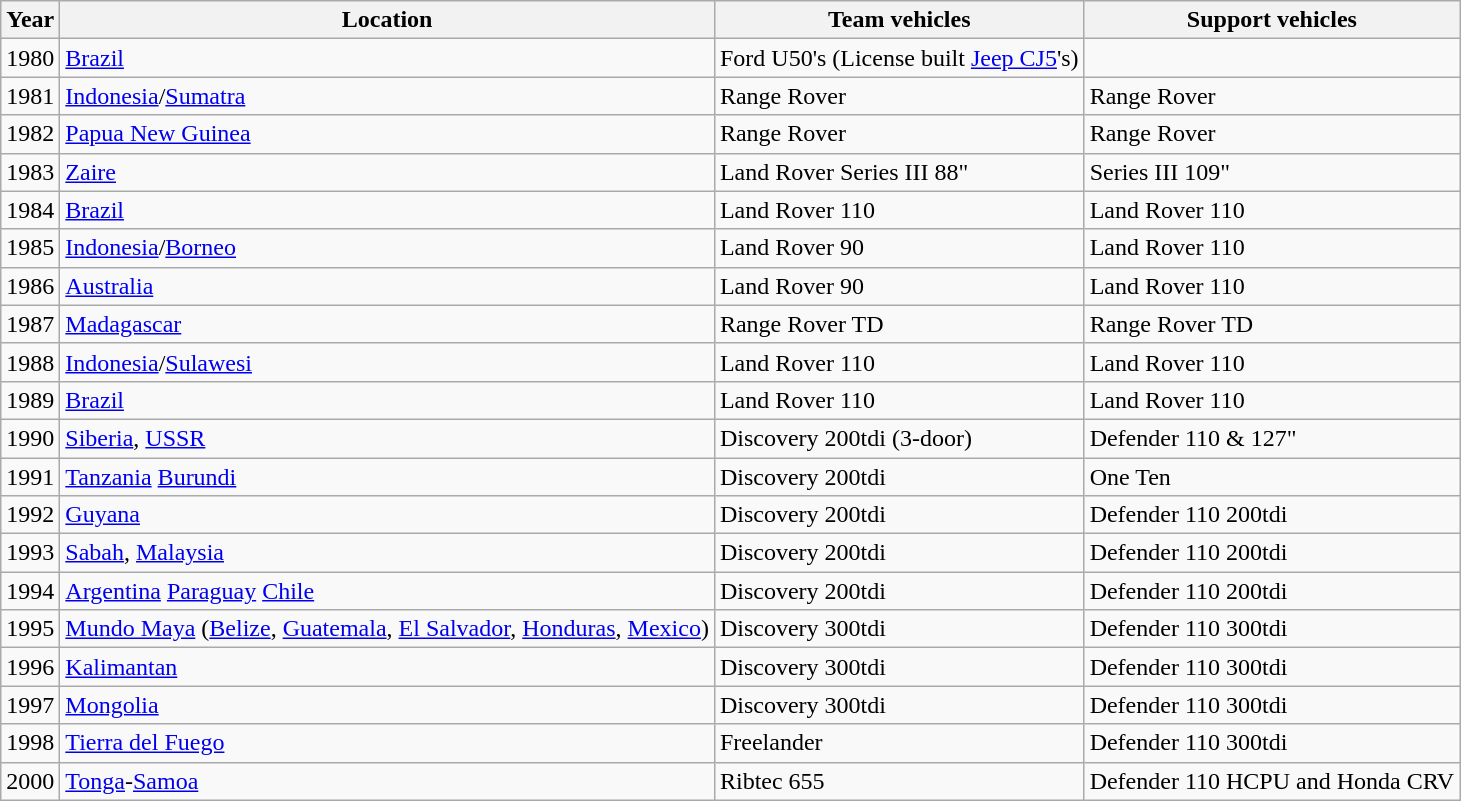<table class="wikitable sortable">
<tr style="text-align:center">
<th>Year</th>
<th>Location</th>
<th>Team vehicles</th>
<th>Support vehicles</th>
</tr>
<tr>
<td>1980</td>
<td><a href='#'>Brazil</a></td>
<td>Ford U50's (License built <a href='#'>Jeep CJ5</a>'s)</td>
<td></td>
</tr>
<tr>
<td>1981</td>
<td><a href='#'>Indonesia</a>/<a href='#'>Sumatra</a></td>
<td>Range Rover</td>
<td>Range Rover</td>
</tr>
<tr>
<td>1982</td>
<td><a href='#'>Papua New Guinea</a></td>
<td>Range Rover</td>
<td>Range Rover</td>
</tr>
<tr>
<td>1983</td>
<td><a href='#'>Zaire</a></td>
<td>Land Rover Series III 88"</td>
<td>Series III 109"</td>
</tr>
<tr>
<td>1984</td>
<td><a href='#'>Brazil</a></td>
<td>Land Rover 110</td>
<td>Land Rover 110</td>
</tr>
<tr>
<td>1985</td>
<td><a href='#'>Indonesia</a>/<a href='#'>Borneo</a></td>
<td>Land Rover 90</td>
<td>Land Rover 110</td>
</tr>
<tr>
<td>1986</td>
<td><a href='#'>Australia</a></td>
<td>Land Rover 90</td>
<td>Land Rover 110</td>
</tr>
<tr>
<td>1987</td>
<td><a href='#'>Madagascar</a></td>
<td>Range Rover TD</td>
<td>Range Rover TD</td>
</tr>
<tr>
<td>1988</td>
<td><a href='#'>Indonesia</a>/<a href='#'>Sulawesi</a></td>
<td>Land Rover 110</td>
<td>Land Rover 110</td>
</tr>
<tr>
<td>1989</td>
<td><a href='#'>Brazil</a></td>
<td>Land Rover 110</td>
<td>Land Rover 110</td>
</tr>
<tr>
<td>1990</td>
<td><a href='#'>Siberia</a>, <a href='#'>USSR</a></td>
<td>Discovery 200tdi (3-door)</td>
<td>Defender 110 & 127"</td>
</tr>
<tr>
<td>1991</td>
<td><a href='#'>Tanzania</a> <a href='#'>Burundi</a></td>
<td>Discovery 200tdi</td>
<td>One Ten</td>
</tr>
<tr>
<td>1992</td>
<td><a href='#'>Guyana</a></td>
<td>Discovery 200tdi</td>
<td>Defender 110 200tdi</td>
</tr>
<tr>
<td>1993</td>
<td><a href='#'>Sabah</a>, <a href='#'>Malaysia</a></td>
<td>Discovery 200tdi</td>
<td>Defender 110 200tdi</td>
</tr>
<tr>
<td>1994</td>
<td><a href='#'>Argentina</a> <a href='#'>Paraguay</a> <a href='#'>Chile</a></td>
<td>Discovery 200tdi</td>
<td>Defender 110 200tdi</td>
</tr>
<tr>
<td>1995</td>
<td><a href='#'>Mundo Maya</a> (<a href='#'>Belize</a>, <a href='#'>Guatemala</a>, <a href='#'>El Salvador</a>, <a href='#'>Honduras</a>, <a href='#'>Mexico</a>)</td>
<td>Discovery 300tdi</td>
<td>Defender 110 300tdi</td>
</tr>
<tr>
<td>1996</td>
<td><a href='#'>Kalimantan</a></td>
<td>Discovery 300tdi</td>
<td>Defender 110 300tdi</td>
</tr>
<tr>
<td>1997</td>
<td><a href='#'>Mongolia</a></td>
<td>Discovery 300tdi</td>
<td>Defender 110 300tdi</td>
</tr>
<tr>
<td>1998</td>
<td><a href='#'>Tierra del Fuego</a></td>
<td>Freelander</td>
<td>Defender 110 300tdi</td>
</tr>
<tr>
<td>2000</td>
<td><a href='#'>Tonga</a>-<a href='#'>Samoa</a></td>
<td>Ribtec 655</td>
<td>Defender 110 HCPU and Honda CRV</td>
</tr>
</table>
